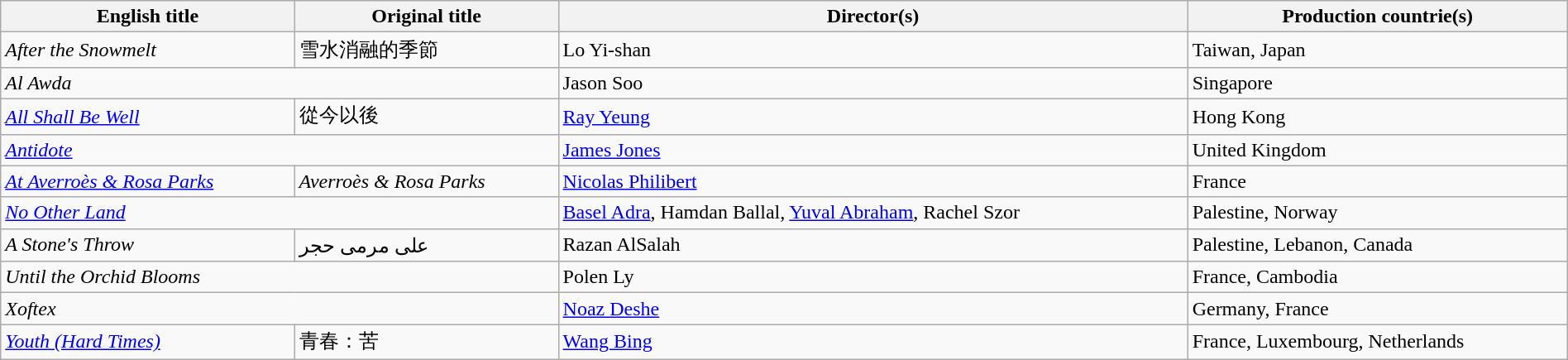<table class="sortable wikitable" style="width:100%; margin-bottom:4px">
<tr>
<th scope="col">English title</th>
<th scope="col">Original title</th>
<th scope="col">Director(s)</th>
<th scope="col">Production countrie(s)</th>
</tr>
<tr>
<td><em>After the Snowmelt</em></td>
<td>雪水消融的季節</td>
<td>Lo Yi-shan</td>
<td>Taiwan, Japan</td>
</tr>
<tr>
<td colspan="2"><em>Al Awda</em></td>
<td>Jason Soo</td>
<td>Singapore</td>
</tr>
<tr>
<td><em><a href='#'>All Shall Be Well</a></em></td>
<td>從今以後</td>
<td><a href='#'>Ray Yeung</a></td>
<td>Hong Kong</td>
</tr>
<tr>
<td colspan="2"><em><a href='#'>Antidote</a></em></td>
<td><a href='#'>James Jones</a></td>
<td>United Kingdom</td>
</tr>
<tr>
<td><em><a href='#'>At Averroès & Rosa Parks</a></em></td>
<td><em>Averroès & Rosa Parks</em></td>
<td><a href='#'>Nicolas Philibert</a></td>
<td>France</td>
</tr>
<tr>
<td colspan="2"><em><a href='#'>No Other Land</a></em></td>
<td><a href='#'>Basel Adra</a>, Hamdan Ballal, <a href='#'>Yuval Abraham</a>, Rachel Szor</td>
<td>Palestine, Norway</td>
</tr>
<tr>
<td><em>A Stone's Throw</em></td>
<td>على مرمى حجر</td>
<td>Razan AlSalah</td>
<td>Palestine, Lebanon, Canada</td>
</tr>
<tr>
<td colspan="2"><em>Until the Orchid Blooms</em> </td>
<td>Polen Ly</td>
<td>France, Cambodia</td>
</tr>
<tr>
<td colspan="2"><em>Xoftex</em></td>
<td><a href='#'>Noaz Deshe</a></td>
<td>Germany, France</td>
</tr>
<tr>
<td><em><a href='#'>Youth (Hard Times)</a></em></td>
<td>青春：苦</td>
<td><a href='#'>Wang Bing</a></td>
<td>France, Luxembourg, Netherlands</td>
</tr>
</table>
